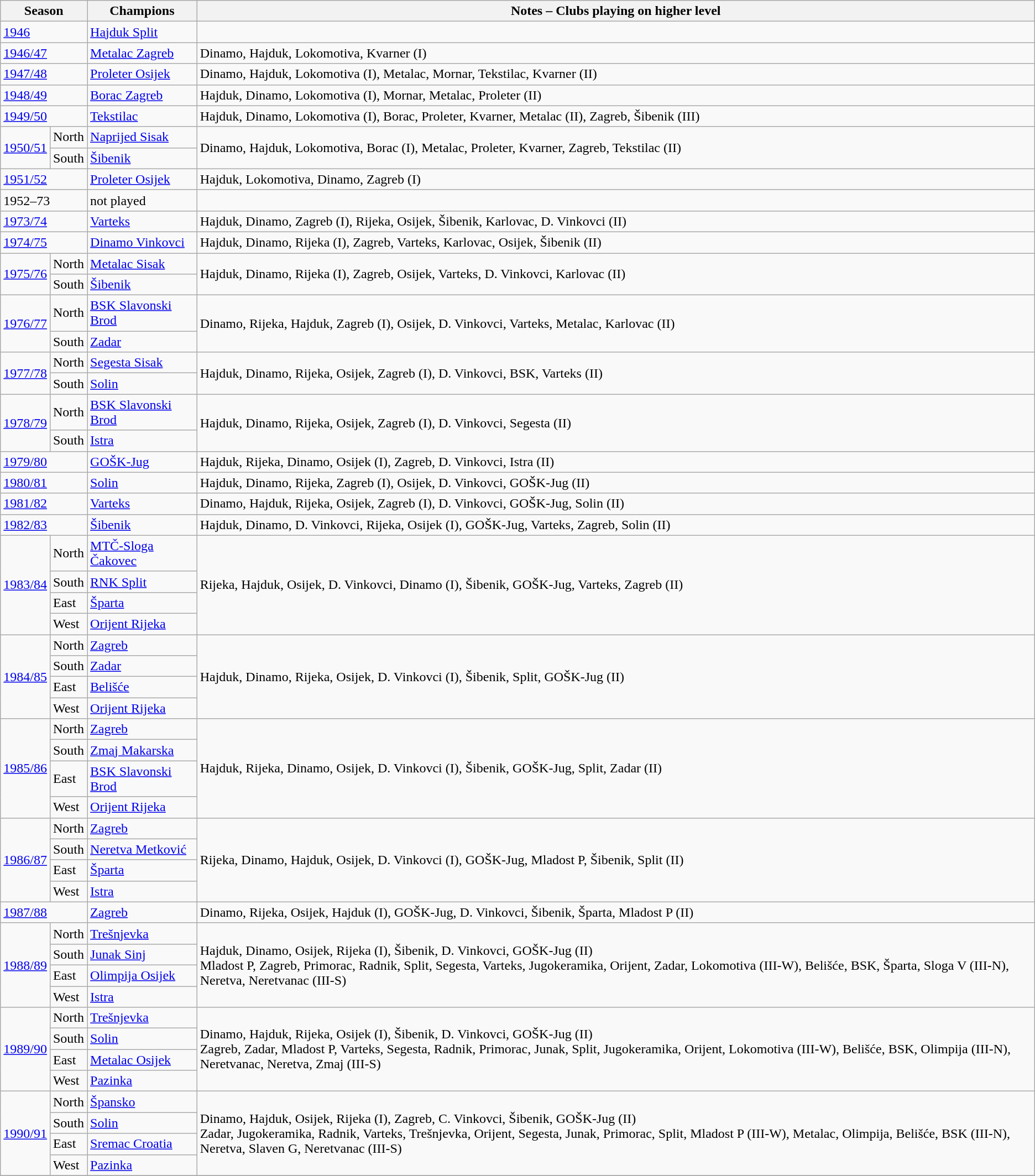<table class="wikitable">
<tr>
<th colspan=2 align=center>Season</th>
<th>Champions</th>
<th>Notes – Clubs playing on higher level</th>
</tr>
<tr>
<td colspan=2><a href='#'>1946</a></td>
<td><a href='#'>Hajduk Split</a></td>
<td></td>
</tr>
<tr>
<td colspan=2><a href='#'>1946/47</a></td>
<td><a href='#'>Metalac Zagreb</a></td>
<td>Dinamo, Hajduk, Lokomotiva, Kvarner (I)</td>
</tr>
<tr>
<td colspan=2><a href='#'>1947/48</a></td>
<td><a href='#'>Proleter Osijek</a></td>
<td>Dinamo, Hajduk, Lokomotiva (I), Metalac, Mornar, Tekstilac, Kvarner (II)</td>
</tr>
<tr>
<td colspan=2><a href='#'>1948/49</a></td>
<td><a href='#'>Borac Zagreb</a></td>
<td>Hajduk, Dinamo, Lokomotiva (I), Mornar, Metalac, Proleter (II)</td>
</tr>
<tr>
<td colspan=2><a href='#'>1949/50</a></td>
<td><a href='#'>Tekstilac</a></td>
<td>Hajduk, Dinamo, Lokomotiva (I), Borac, Proleter, Kvarner, Metalac (II), Zagreb, Šibenik (III)</td>
</tr>
<tr>
<td rowspan="2"><a href='#'>1950/51</a></td>
<td>North</td>
<td><a href='#'>Naprijed Sisak</a></td>
<td rowspan="2">Dinamo, Hajduk, Lokomotiva, Borac (I), Metalac, Proleter, Kvarner, Zagreb, Tekstilac (II)</td>
</tr>
<tr>
<td>South</td>
<td><a href='#'>Šibenik</a></td>
</tr>
<tr>
<td colspan=2><a href='#'>1951/52</a></td>
<td><a href='#'>Proleter Osijek</a></td>
<td>Hajduk, Lokomotiva, Dinamo, Zagreb (I)</td>
</tr>
<tr>
<td colspan=2>1952–73</td>
<td>not played</td>
<td></td>
</tr>
<tr>
<td colspan=2><a href='#'>1973/74</a></td>
<td><a href='#'>Varteks</a></td>
<td>Hajduk, Dinamo, Zagreb (I), Rijeka, Osijek, Šibenik, Karlovac, D. Vinkovci (II)</td>
</tr>
<tr>
<td colspan=2><a href='#'>1974/75</a></td>
<td><a href='#'>Dinamo Vinkovci</a></td>
<td>Hajduk, Dinamo, Rijeka (I), Zagreb, Varteks, Karlovac, Osijek, Šibenik (II)</td>
</tr>
<tr>
<td rowspan="2"><a href='#'>1975/76</a></td>
<td>North</td>
<td><a href='#'>Metalac Sisak</a></td>
<td rowspan="2">Hajduk, Dinamo, Rijeka (I), Zagreb, Osijek, Varteks, D. Vinkovci, Karlovac (II)</td>
</tr>
<tr>
<td>South</td>
<td><a href='#'>Šibenik</a></td>
</tr>
<tr>
<td rowspan="2"><a href='#'>1976/77</a></td>
<td>North</td>
<td><a href='#'>BSK Slavonski Brod</a></td>
<td rowspan="2">Dinamo, Rijeka, Hajduk, Zagreb (I), Osijek, D. Vinkovci, Varteks, Metalac, Karlovac (II)</td>
</tr>
<tr>
<td>South</td>
<td><a href='#'>Zadar</a></td>
</tr>
<tr>
<td rowspan="2"><a href='#'>1977/78</a></td>
<td>North</td>
<td><a href='#'>Segesta Sisak</a></td>
<td rowspan="2">Hajduk, Dinamo, Rijeka, Osijek, Zagreb (I), D. Vinkovci, BSK, Varteks (II)</td>
</tr>
<tr>
<td>South</td>
<td><a href='#'>Solin</a></td>
</tr>
<tr>
<td rowspan="2"><a href='#'>1978/79</a></td>
<td>North</td>
<td><a href='#'>BSK Slavonski Brod</a></td>
<td rowspan="2">Hajduk, Dinamo, Rijeka, Osijek, Zagreb (I), D. Vinkovci, Segesta (II)</td>
</tr>
<tr>
<td>South</td>
<td><a href='#'>Istra</a></td>
</tr>
<tr>
<td colspan=2><a href='#'>1979/80</a></td>
<td><a href='#'>GOŠK-Jug</a></td>
<td>Hajduk, Rijeka, Dinamo, Osijek (I), Zagreb, D. Vinkovci, Istra (II)</td>
</tr>
<tr>
<td colspan=2><a href='#'>1980/81</a></td>
<td><a href='#'>Solin</a></td>
<td>Hajduk, Dinamo, Rijeka, Zagreb (I), Osijek, D. Vinkovci, GOŠK-Jug (II)</td>
</tr>
<tr>
<td colspan=2><a href='#'>1981/82</a></td>
<td><a href='#'>Varteks</a></td>
<td>Dinamo, Hajduk, Rijeka, Osijek, Zagreb (I), D. Vinkovci, GOŠK-Jug, Solin (II)</td>
</tr>
<tr>
<td colspan=2><a href='#'>1982/83</a></td>
<td><a href='#'>Šibenik</a></td>
<td>Hajduk, Dinamo, D. Vinkovci, Rijeka, Osijek (I), GOŠK-Jug, Varteks, Zagreb, Solin (II)</td>
</tr>
<tr>
<td rowspan="4"><a href='#'>1983/84</a></td>
<td>North</td>
<td><a href='#'>MTČ-Sloga Čakovec</a></td>
<td rowspan="4">Rijeka, Hajduk, Osijek, D. Vinkovci, Dinamo (I), Šibenik, GOŠK-Jug, Varteks, Zagreb (II)</td>
</tr>
<tr>
<td>South</td>
<td><a href='#'>RNK Split</a></td>
</tr>
<tr>
<td>East</td>
<td><a href='#'>Šparta</a></td>
</tr>
<tr>
<td>West</td>
<td><a href='#'>Orijent Rijeka</a></td>
</tr>
<tr>
<td rowspan="4"><a href='#'>1984/85</a></td>
<td>North</td>
<td><a href='#'>Zagreb</a></td>
<td rowspan="4">Hajduk, Dinamo, Rijeka, Osijek, D. Vinkovci (I), Šibenik, Split, GOŠK-Jug (II)</td>
</tr>
<tr>
<td>South</td>
<td><a href='#'>Zadar</a></td>
</tr>
<tr>
<td>East</td>
<td><a href='#'>Belišće</a></td>
</tr>
<tr>
<td>West</td>
<td><a href='#'>Orijent Rijeka</a></td>
</tr>
<tr>
<td rowspan="4"><a href='#'>1985/86</a></td>
<td>North</td>
<td><a href='#'>Zagreb</a></td>
<td rowspan="4">Hajduk, Rijeka, Dinamo, Osijek, D. Vinkovci (I), Šibenik, GOŠK-Jug, Split, Zadar (II)</td>
</tr>
<tr>
<td>South</td>
<td><a href='#'>Zmaj Makarska</a></td>
</tr>
<tr>
<td>East</td>
<td><a href='#'>BSK Slavonski Brod</a></td>
</tr>
<tr>
<td>West</td>
<td><a href='#'>Orijent Rijeka</a></td>
</tr>
<tr>
<td rowspan="4"><a href='#'>1986/87</a></td>
<td>North</td>
<td><a href='#'>Zagreb</a></td>
<td rowspan="4">Rijeka, Dinamo, Hajduk, Osijek, D. Vinkovci (I), GOŠK-Jug, Mladost P, Šibenik, Split (II)</td>
</tr>
<tr>
<td>South</td>
<td><a href='#'>Neretva Metković</a></td>
</tr>
<tr>
<td>East</td>
<td><a href='#'>Šparta</a></td>
</tr>
<tr>
<td>West</td>
<td><a href='#'>Istra</a></td>
</tr>
<tr>
<td colspan=2><a href='#'>1987/88</a></td>
<td><a href='#'>Zagreb</a></td>
<td>Dinamo, Rijeka, Osijek, Hajduk (I), GOŠK-Jug, D. Vinkovci, Šibenik, Šparta, Mladost P (II)</td>
</tr>
<tr>
<td rowspan="4"><a href='#'>1988/89</a></td>
<td>North</td>
<td><a href='#'>Trešnjevka</a></td>
<td rowspan="4">Hajduk, Dinamo, Osijek, Rijeka (I), Šibenik, D. Vinkovci, GOŠK-Jug (II)<br>Mladost P, Zagreb, Primorac, Radnik, Split, Segesta, Varteks, Jugokeramika, Orijent, Zadar, Lokomotiva (III-W), Belišće, BSK, Šparta, Sloga V (III-N), Neretva, Neretvanac (III-S)</td>
</tr>
<tr>
<td>South</td>
<td><a href='#'>Junak Sinj</a></td>
</tr>
<tr>
<td>East</td>
<td><a href='#'>Olimpija Osijek</a></td>
</tr>
<tr>
<td>West</td>
<td><a href='#'>Istra</a></td>
</tr>
<tr>
<td rowspan="4"><a href='#'>1989/90</a></td>
<td>North</td>
<td><a href='#'>Trešnjevka</a></td>
<td rowspan="4">Dinamo, Hajduk, Rijeka, Osijek (I), Šibenik, D. Vinkovci, GOŠK-Jug (II)<br>Zagreb, Zadar, Mladost P, Varteks, Segesta, Radnik, Primorac, Junak, Split, Jugokeramika, Orijent, Lokomotiva (III-W), Belišće, BSK, Olimpija (III-N), Neretvanac, Neretva, Zmaj (III-S)</td>
</tr>
<tr>
<td>South</td>
<td><a href='#'>Solin</a></td>
</tr>
<tr>
<td>East</td>
<td><a href='#'>Metalac Osijek</a></td>
</tr>
<tr>
<td>West</td>
<td><a href='#'>Pazinka</a></td>
</tr>
<tr>
<td rowspan="4"><a href='#'>1990/91</a></td>
<td>North</td>
<td><a href='#'>Špansko</a></td>
<td rowspan="4">Dinamo, Hajduk, Osijek, Rijeka (I), Zagreb, C. Vinkovci, Šibenik, GOŠK-Jug (II)<br>Zadar, Jugokeramika, Radnik, Varteks, Trešnjevka, Orijent, Segesta, Junak, Primorac, Split, Mladost P (III-W), Metalac, Olimpija, Belišće, BSK (III-N), Neretva, Slaven G, Neretvanac (III-S)</td>
</tr>
<tr>
<td>South</td>
<td><a href='#'>Solin</a></td>
</tr>
<tr>
<td>East</td>
<td><a href='#'>Sremac Croatia</a></td>
</tr>
<tr>
<td>West</td>
<td><a href='#'>Pazinka</a></td>
</tr>
<tr>
</tr>
</table>
